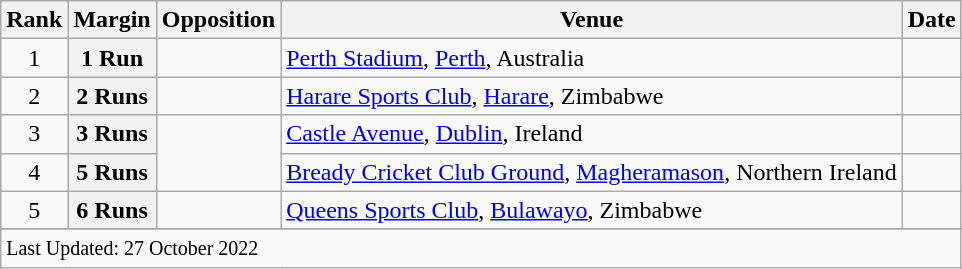<table class="wikitable sortable">
<tr>
<th scope=col>Rank</th>
<th scope=col>Margin</th>
<th scope=col>Opposition</th>
<th scope=col>Venue</th>
<th scope=col>Date</th>
</tr>
<tr>
<td align=center>1</td>
<th scope=row style=text-align:center>1 Run</th>
<td></td>
<td><a href='#'>Perth Stadium</a>, <a href='#'>Perth</a>, Australia</td>
<td></td>
</tr>
<tr>
<td align=center>2</td>
<th scope=row style=text-align:center>2 Runs</th>
<td></td>
<td><a href='#'>Harare Sports Club</a>, <a href='#'>Harare</a>, Zimbabwe</td>
<td></td>
</tr>
<tr>
<td align=center>3</td>
<th scope=row style=text-align:center>3 Runs</th>
<td rowspan=2></td>
<td><a href='#'>Castle Avenue</a>, <a href='#'>Dublin</a>, Ireland</td>
<td></td>
</tr>
<tr>
<td align=center>4</td>
<th scope=row style=text-align:center>5 Runs</th>
<td><a href='#'>Bready Cricket Club Ground</a>, <a href='#'>Magheramason</a>, Northern Ireland</td>
<td></td>
</tr>
<tr>
<td align=center>5</td>
<th scope=row style=text-align:center>6 Runs</th>
<td></td>
<td><a href='#'>Queens Sports Club</a>, <a href='#'>Bulawayo</a>, Zimbabwe</td>
<td></td>
</tr>
<tr>
</tr>
<tr class=sortbottom>
<td colspan=5><small>Last Updated: 27 October 2022</small></td>
</tr>
</table>
